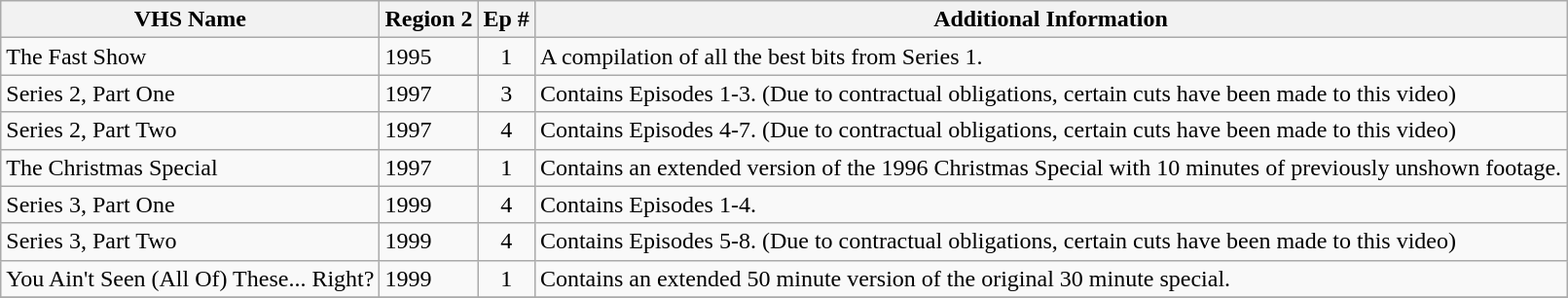<table class="wikitable">
<tr>
<th>VHS Name</th>
<th>Region 2</th>
<th>Ep #</th>
<th>Additional Information</th>
</tr>
<tr>
<td>The Fast Show</td>
<td>1995</td>
<td style="text-align:center;">1</td>
<td>A compilation of all the best bits from Series 1.</td>
</tr>
<tr>
<td>Series 2, Part One</td>
<td>1997</td>
<td style="text-align:center;">3</td>
<td>Contains Episodes 1-3. (Due to contractual obligations, certain cuts have been made to this video)</td>
</tr>
<tr>
<td>Series 2, Part Two</td>
<td>1997</td>
<td style="text-align:center;">4</td>
<td>Contains Episodes 4-7. (Due to contractual obligations, certain cuts have been made to this video)</td>
</tr>
<tr>
<td>The Christmas Special</td>
<td>1997</td>
<td style="text-align:center;">1</td>
<td>Contains an extended version of the 1996 Christmas Special with 10 minutes of previously unshown footage.</td>
</tr>
<tr>
<td>Series 3, Part One</td>
<td>1999</td>
<td style="text-align:center;">4</td>
<td>Contains Episodes 1-4.</td>
</tr>
<tr>
<td>Series 3, Part Two</td>
<td>1999</td>
<td style="text-align:center;">4</td>
<td>Contains Episodes 5-8. (Due to contractual obligations, certain cuts have been made to this video)</td>
</tr>
<tr>
<td>You Ain't Seen (All Of) These... Right?</td>
<td>1999</td>
<td style="text-align:center;">1</td>
<td>Contains an extended 50 minute version of the original 30 minute special.</td>
</tr>
<tr>
</tr>
</table>
